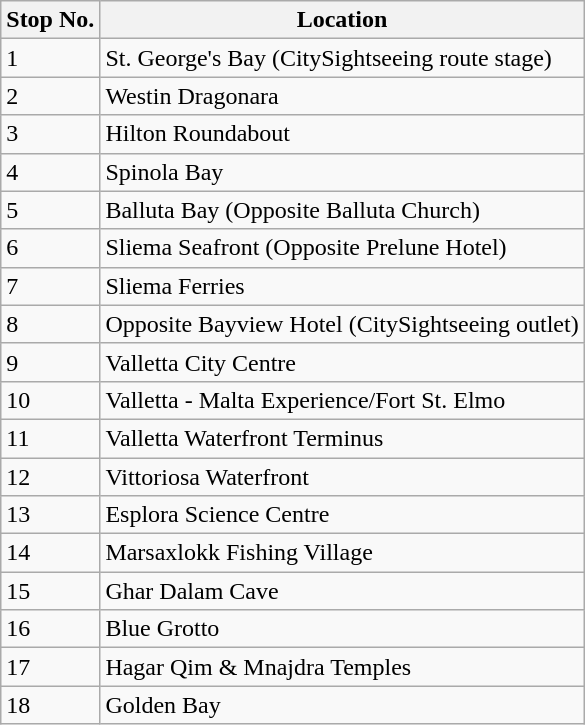<table class="wikitable sortable">
<tr>
<th>Stop No.</th>
<th>Location</th>
</tr>
<tr>
<td>1</td>
<td>St. George's Bay (CitySightseeing route stage)</td>
</tr>
<tr>
<td>2</td>
<td>Westin Dragonara</td>
</tr>
<tr>
<td>3</td>
<td>Hilton Roundabout</td>
</tr>
<tr>
<td>4</td>
<td>Spinola Bay</td>
</tr>
<tr>
<td>5</td>
<td>Balluta Bay (Opposite Balluta Church)</td>
</tr>
<tr>
<td>6</td>
<td>Sliema Seafront (Opposite Prelune Hotel)</td>
</tr>
<tr>
<td>7</td>
<td>Sliema Ferries</td>
</tr>
<tr>
<td>8</td>
<td>Opposite Bayview Hotel (CitySightseeing outlet)</td>
</tr>
<tr>
<td>9</td>
<td>Valletta City Centre</td>
</tr>
<tr>
<td>10</td>
<td>Valletta - Malta Experience/Fort St. Elmo</td>
</tr>
<tr>
<td>11</td>
<td>Valletta Waterfront Terminus</td>
</tr>
<tr>
<td>12</td>
<td>Vittoriosa Waterfront</td>
</tr>
<tr>
<td>13</td>
<td>Esplora Science Centre</td>
</tr>
<tr>
<td>14</td>
<td>Marsaxlokk Fishing Village</td>
</tr>
<tr>
<td>15</td>
<td>Ghar Dalam Cave</td>
</tr>
<tr>
<td>16</td>
<td>Blue Grotto</td>
</tr>
<tr>
<td>17</td>
<td>Hagar Qim & Mnajdra Temples</td>
</tr>
<tr>
<td>18</td>
<td>Golden Bay</td>
</tr>
</table>
